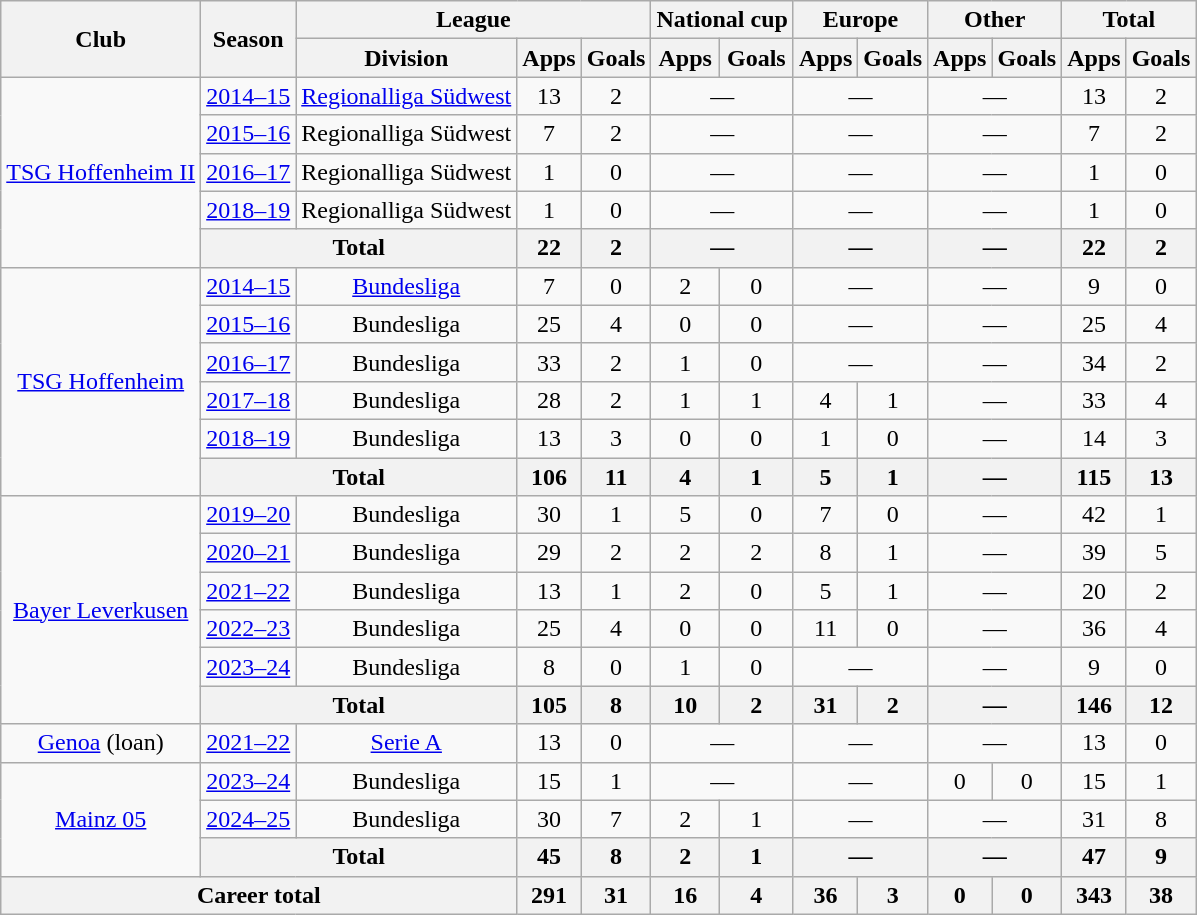<table class="wikitable" style="text-align: center;">
<tr>
<th rowspan="2">Club</th>
<th rowspan="2">Season</th>
<th colspan="3">League</th>
<th colspan="2">National cup</th>
<th colspan="2">Europe</th>
<th colspan="2">Other</th>
<th colspan="2">Total</th>
</tr>
<tr>
<th>Division</th>
<th>Apps</th>
<th>Goals</th>
<th>Apps</th>
<th>Goals</th>
<th>Apps</th>
<th>Goals</th>
<th>Apps</th>
<th>Goals</th>
<th>Apps</th>
<th>Goals</th>
</tr>
<tr>
<td rowspan="5"><a href='#'>TSG Hoffenheim II</a></td>
<td><a href='#'>2014–15</a></td>
<td><a href='#'>Regionalliga Südwest</a></td>
<td>13</td>
<td>2</td>
<td colspan="2">—</td>
<td colspan="2">—</td>
<td colspan="2">—</td>
<td>13</td>
<td>2</td>
</tr>
<tr>
<td><a href='#'>2015–16</a></td>
<td>Regionalliga Südwest</td>
<td>7</td>
<td>2</td>
<td colspan="2">—</td>
<td colspan="2">—</td>
<td colspan="2">—</td>
<td>7</td>
<td>2</td>
</tr>
<tr>
<td><a href='#'>2016–17</a></td>
<td>Regionalliga Südwest</td>
<td>1</td>
<td>0</td>
<td colspan="2">—</td>
<td colspan="2">—</td>
<td colspan="2">—</td>
<td>1</td>
<td>0</td>
</tr>
<tr>
<td><a href='#'>2018–19</a></td>
<td>Regionalliga Südwest</td>
<td>1</td>
<td>0</td>
<td colspan="2">—</td>
<td colspan="2">—</td>
<td colspan="2">—</td>
<td>1</td>
<td>0</td>
</tr>
<tr>
<th colspan="2">Total</th>
<th>22</th>
<th>2</th>
<th colspan="2">—</th>
<th colspan="2">—</th>
<th colspan="2">—</th>
<th>22</th>
<th>2</th>
</tr>
<tr>
<td rowspan="6"><a href='#'>TSG Hoffenheim</a></td>
<td><a href='#'>2014–15</a></td>
<td><a href='#'>Bundesliga</a></td>
<td>7</td>
<td>0</td>
<td>2</td>
<td>0</td>
<td colspan="2">—</td>
<td colspan="2">—</td>
<td>9</td>
<td>0</td>
</tr>
<tr>
<td><a href='#'>2015–16</a></td>
<td>Bundesliga</td>
<td>25</td>
<td>4</td>
<td>0</td>
<td>0</td>
<td colspan="2">—</td>
<td colspan="2">—</td>
<td>25</td>
<td>4</td>
</tr>
<tr>
<td><a href='#'>2016–17</a></td>
<td>Bundesliga</td>
<td>33</td>
<td>2</td>
<td>1</td>
<td>0</td>
<td colspan="2">—</td>
<td colspan="2">—</td>
<td>34</td>
<td>2</td>
</tr>
<tr>
<td><a href='#'>2017–18</a></td>
<td>Bundesliga</td>
<td>28</td>
<td>2</td>
<td>1</td>
<td>1</td>
<td>4</td>
<td>1</td>
<td colspan="2">—</td>
<td>33</td>
<td>4</td>
</tr>
<tr>
<td><a href='#'>2018–19</a></td>
<td>Bundesliga</td>
<td>13</td>
<td>3</td>
<td>0</td>
<td>0</td>
<td>1</td>
<td>0</td>
<td colspan="2">—</td>
<td>14</td>
<td>3</td>
</tr>
<tr>
<th colspan="2">Total</th>
<th>106</th>
<th>11</th>
<th>4</th>
<th>1</th>
<th>5</th>
<th>1</th>
<th colspan="2">—</th>
<th>115</th>
<th>13</th>
</tr>
<tr>
<td rowspan="6"><a href='#'>Bayer Leverkusen</a></td>
<td><a href='#'>2019–20</a></td>
<td>Bundesliga</td>
<td>30</td>
<td>1</td>
<td>5</td>
<td>0</td>
<td>7</td>
<td>0</td>
<td colspan="2">—</td>
<td>42</td>
<td>1</td>
</tr>
<tr>
<td><a href='#'>2020–21</a></td>
<td>Bundesliga</td>
<td>29</td>
<td>2</td>
<td>2</td>
<td>2</td>
<td>8</td>
<td>1</td>
<td colspan="2">—</td>
<td>39</td>
<td>5</td>
</tr>
<tr>
<td><a href='#'>2021–22</a></td>
<td>Bundesliga</td>
<td>13</td>
<td>1</td>
<td>2</td>
<td>0</td>
<td>5</td>
<td>1</td>
<td colspan="2">—</td>
<td>20</td>
<td>2</td>
</tr>
<tr>
<td><a href='#'>2022–23</a></td>
<td>Bundesliga</td>
<td>25</td>
<td>4</td>
<td>0</td>
<td>0</td>
<td>11</td>
<td>0</td>
<td colspan="2">—</td>
<td>36</td>
<td>4</td>
</tr>
<tr>
<td><a href='#'>2023–24</a></td>
<td>Bundesliga</td>
<td>8</td>
<td>0</td>
<td>1</td>
<td>0</td>
<td colspan="2">—</td>
<td colspan="2">—</td>
<td>9</td>
<td>0</td>
</tr>
<tr>
<th colspan="2">Total</th>
<th>105</th>
<th>8</th>
<th>10</th>
<th>2</th>
<th>31</th>
<th>2</th>
<th colspan="2">—</th>
<th>146</th>
<th>12</th>
</tr>
<tr>
<td><a href='#'>Genoa</a> (loan)</td>
<td><a href='#'>2021–22</a></td>
<td><a href='#'>Serie A</a></td>
<td>13</td>
<td>0</td>
<td colspan="2">—</td>
<td colspan="2">—</td>
<td colspan="2">—</td>
<td>13</td>
<td>0</td>
</tr>
<tr>
<td rowspan="3"><a href='#'>Mainz 05</a></td>
<td><a href='#'>2023–24</a></td>
<td>Bundesliga</td>
<td>15</td>
<td>1</td>
<td colspan="2">—</td>
<td colspan="2">—</td>
<td>0</td>
<td>0</td>
<td>15</td>
<td>1</td>
</tr>
<tr>
<td><a href='#'>2024–25</a></td>
<td>Bundesliga</td>
<td>30</td>
<td>7</td>
<td>2</td>
<td>1</td>
<td colspan="2">—</td>
<td colspan="2">—</td>
<td>31</td>
<td>8</td>
</tr>
<tr>
<th colspan="2">Total</th>
<th>45</th>
<th>8</th>
<th>2</th>
<th>1</th>
<th colspan="2">—</th>
<th colspan="2">—</th>
<th>47</th>
<th>9</th>
</tr>
<tr>
<th colspan="3">Career total</th>
<th>291</th>
<th>31</th>
<th>16</th>
<th>4</th>
<th>36</th>
<th>3</th>
<th>0</th>
<th>0</th>
<th>343</th>
<th>38</th>
</tr>
</table>
